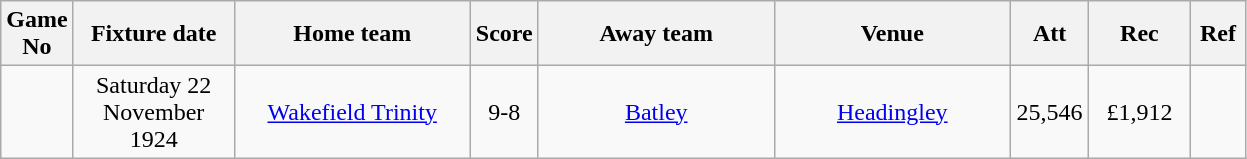<table class="wikitable" style="text-align:center;">
<tr>
<th width=20 abbr="No">Game No</th>
<th width=100 abbr="Date">Fixture date</th>
<th width=150 abbr="Home team">Home team</th>
<th width=20 abbr="Score">Score</th>
<th width=150 abbr="Away team">Away team</th>
<th width=150 abbr="Venue">Venue</th>
<th width=45 abbr="Att">Att</th>
<th width=60 abbr="Rec">Rec</th>
<th width=30 abbr="Ref">Ref</th>
</tr>
<tr>
<td></td>
<td>Saturday 22 November 1924</td>
<td><a href='#'>Wakefield Trinity</a></td>
<td>9-8</td>
<td><a href='#'>Batley</a></td>
<td><a href='#'>Headingley</a></td>
<td>25,546</td>
<td>£1,912</td>
<td></td>
</tr>
</table>
